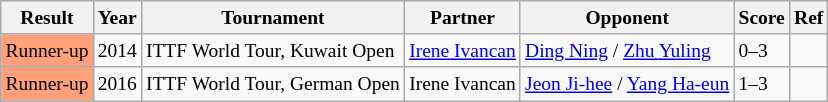<table class="wikitable" style="font-size:small;">
<tr>
<th>Result</th>
<th>Year</th>
<th>Tournament</th>
<th>Partner</th>
<th>Opponent</th>
<th>Score</th>
<th>Ref</th>
</tr>
<tr>
<td style="background: #ffa07a;">Runner-up</td>
<td>2014</td>
<td>ITTF World Tour, Kuwait Open</td>
<td><a href='#'>Irene Ivancan</a></td>
<td> <a href='#'>Ding Ning</a> / <a href='#'>Zhu Yuling</a></td>
<td>0–3</td>
<td></td>
</tr>
<tr>
<td style="background: #ffa07a;">Runner-up</td>
<td>2016</td>
<td>ITTF World Tour, German Open</td>
<td>Irene Ivancan</td>
<td> <a href='#'>Jeon Ji-hee</a> / <a href='#'>Yang Ha-eun</a></td>
<td>1–3</td>
<td></td>
</tr>
</table>
